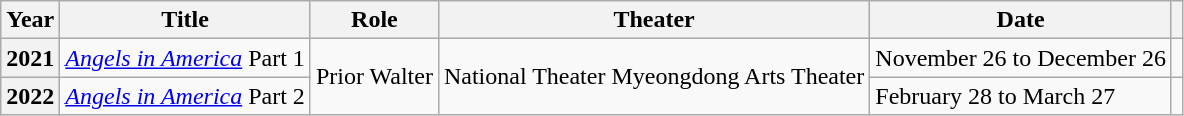<table class="wikitable sortable plainrowheaders" style="text-align:left; font-size:100%;">
<tr>
<th scope="col">Year</th>
<th scope="col">Title</th>
<th scope="col">Role</th>
<th scope="col">Theater</th>
<th scope="col">Date</th>
<th scope="col" class="unsortable"></th>
</tr>
<tr>
<th scope="row">2021</th>
<td><em><a href='#'>Angels in America</a></em> Part 1</td>
<td rowspan="2">Prior Walter</td>
<td rowspan="2">National Theater Myeongdong Arts Theater</td>
<td>November 26 to December 26</td>
<td></td>
</tr>
<tr>
<th scope="row">2022</th>
<td><em><a href='#'>Angels in America</a></em> Part 2</td>
<td>February 28 to March 27</td>
<td></td>
</tr>
</table>
